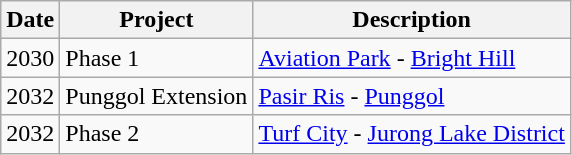<table class="wikitable">
<tr>
<th>Date</th>
<th>Project</th>
<th>Description</th>
</tr>
<tr>
<td>2030</td>
<td>Phase 1</td>
<td><a href='#'>Aviation Park</a> - <a href='#'>Bright Hill</a></td>
</tr>
<tr>
<td>2032</td>
<td>Punggol Extension</td>
<td><a href='#'>Pasir Ris</a> - <a href='#'>Punggol</a></td>
</tr>
<tr>
<td>2032</td>
<td>Phase 2</td>
<td><a href='#'>Turf City</a> - <a href='#'>Jurong Lake District</a></td>
</tr>
</table>
